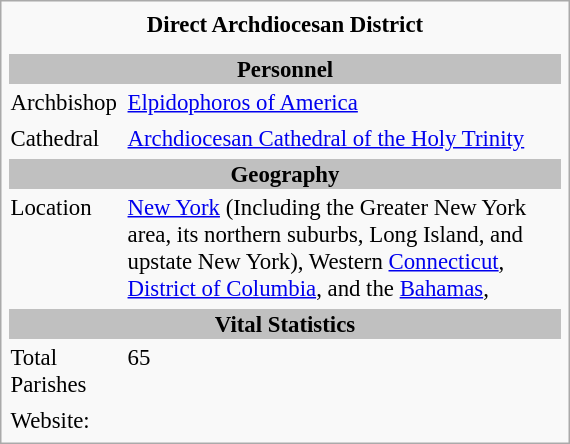<table class ="infobox" style="width: 25em; text-align: left; font-size: 95%;">
<tr align=center>
<th colspan=2><strong>Direct Archdiocesan District</strong></th>
</tr>
<tr align=center>
<th colspan=2></th>
</tr>
<tr>
<th colspan=2></th>
</tr>
<tr ---- align=center bgcolor="c0c0c0">
<th colspan=2><strong>Personnel</strong></th>
</tr>
<tr ---->
<td>Archbishop</td>
<td><a href='#'>Elpidophoros of America</a></td>
</tr>
<tr>
</tr>
<tr>
<td>Cathedral</td>
<td><a href='#'>Archdiocesan Cathedral of the Holy Trinity</a></td>
</tr>
<tr>
</tr>
<tr ---- align=center bgcolor="c0c0c0">
<th colspan=2><strong>Geography</strong></th>
</tr>
<tr>
<td>Location</td>
<td><a href='#'>New York</a> (Including the Greater New York area, its northern suburbs, Long Island, and upstate New York), Western <a href='#'>Connecticut</a>, <a href='#'>District of Columbia</a>, and the <a href='#'>Bahamas</a>,</td>
</tr>
<tr>
</tr>
<tr ---- align=center bgcolor="c0c0c0">
<th colspan=2><strong>Vital Statistics</strong></th>
</tr>
<tr>
<td>Total Parishes</td>
<td>65</td>
</tr>
<tr>
</tr>
<tr>
<td>Website:</td>
<td></td>
</tr>
</table>
